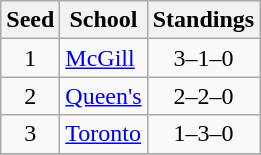<table class="wikitable">
<tr>
<th>Seed</th>
<th>School</th>
<th>Standings</th>
</tr>
<tr>
<td align=center>1</td>
<td><a href='#'>McGill</a></td>
<td align=center>3–1–0</td>
</tr>
<tr>
<td align=center>2</td>
<td><a href='#'>Queen's</a></td>
<td align=center>2–2–0</td>
</tr>
<tr>
<td align=center>3</td>
<td><a href='#'>Toronto</a></td>
<td align=center>1–3–0</td>
</tr>
<tr>
</tr>
</table>
